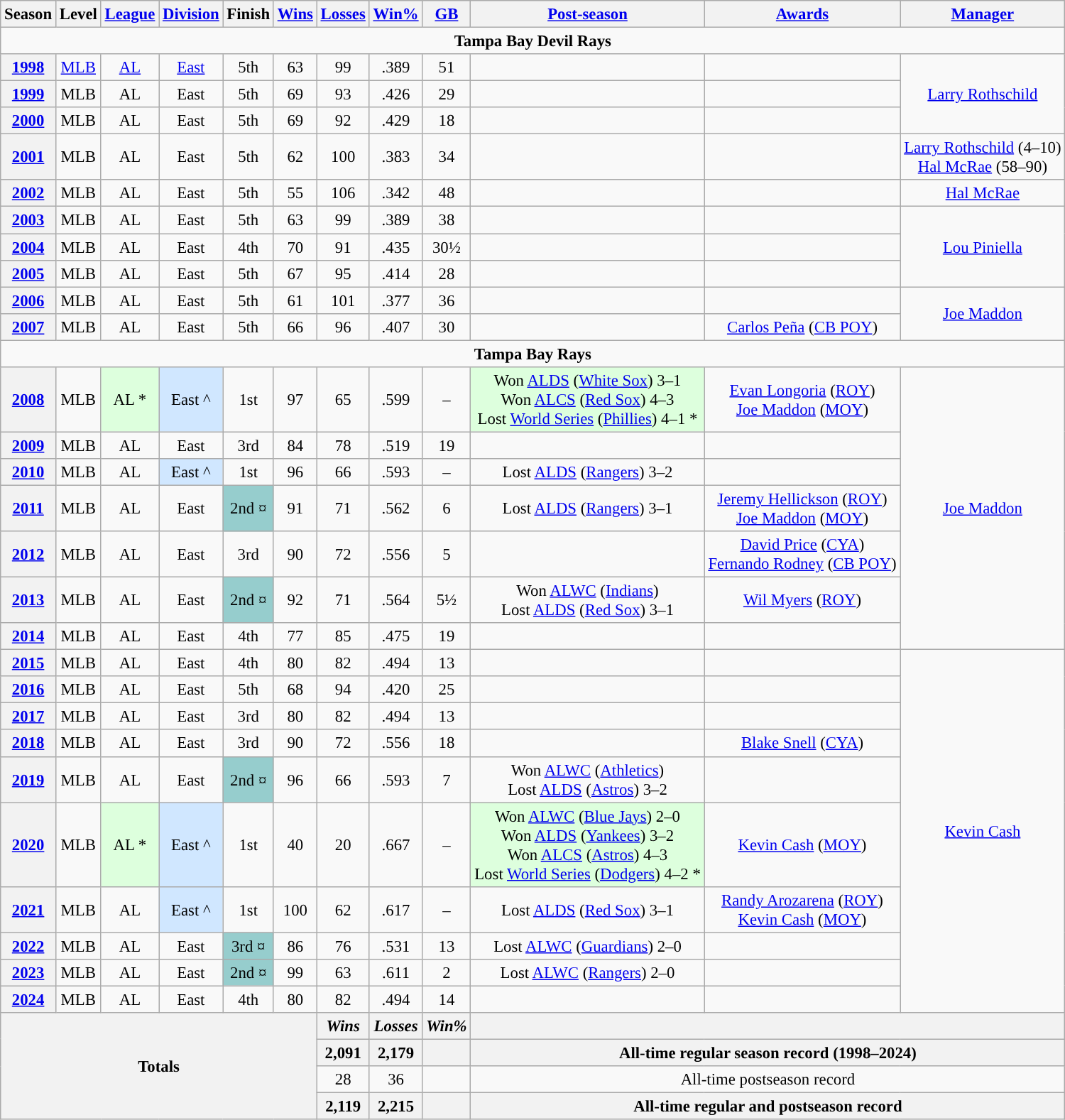<table class="wikitable plainrowheaders" style="text-align:center; font-size:95%">
<tr>
<th scope="col">Season</th>
<th scope="col">Level</th>
<th scope="col"><a href='#'>League</a></th>
<th scope="col"><a href='#'>Division</a></th>
<th scope="col">Finish</th>
<th scope="col"><a href='#'>Wins</a></th>
<th scope="col"><a href='#'>Losses</a></th>
<th scope="col"><a href='#'>Win%</a></th>
<th scope="col"><a href='#'>GB</a></th>
<th scope="col"><a href='#'>Post-season</a></th>
<th scope="col"><a href='#'>Awards</a></th>
<th scope="col"><a href='#'>Manager</a></th>
</tr>
<tr>
<td colspan="12" align="center"><strong>Tampa Bay Devil Rays</strong></td>
</tr>
<tr>
<th scope="row" style="text-align:center;"><a href='#'>1998</a></th>
<td><a href='#'>MLB</a></td>
<td><a href='#'>AL</a></td>
<td><a href='#'>East</a></td>
<td>5th</td>
<td>63</td>
<td>99</td>
<td>.389</td>
<td>51</td>
<td></td>
<td></td>
<td rowspan="3"><a href='#'>Larry Rothschild</a></td>
</tr>
<tr>
<th scope="row" style="text-align:center;"><a href='#'>1999</a></th>
<td>MLB</td>
<td>AL</td>
<td>East</td>
<td>5th</td>
<td>69</td>
<td>93</td>
<td>.426</td>
<td>29</td>
<td></td>
<td></td>
</tr>
<tr>
<th scope="row" style="text-align:center;"><a href='#'>2000</a></th>
<td>MLB</td>
<td>AL</td>
<td>East</td>
<td>5th</td>
<td>69</td>
<td>92</td>
<td>.429</td>
<td>18</td>
<td></td>
<td></td>
</tr>
<tr>
<th scope="row" style="text-align:center;"><a href='#'>2001</a></th>
<td>MLB</td>
<td>AL</td>
<td>East</td>
<td>5th</td>
<td>62</td>
<td>100</td>
<td>.383</td>
<td>34</td>
<td></td>
<td></td>
<td rowspan="1"><a href='#'>Larry Rothschild</a> (4–10)<br><a href='#'>Hal McRae</a> (58–90)</td>
</tr>
<tr>
<th scope="row" style="text-align:center;"><a href='#'>2002</a></th>
<td>MLB</td>
<td>AL</td>
<td>East</td>
<td>5th</td>
<td>55</td>
<td>106</td>
<td>.342</td>
<td>48</td>
<td></td>
<td></td>
<td rowspan="1"><a href='#'>Hal McRae</a></td>
</tr>
<tr>
<th scope="row" style="text-align:center;"><a href='#'>2003</a></th>
<td>MLB</td>
<td>AL</td>
<td>East</td>
<td>5th</td>
<td>63</td>
<td>99</td>
<td>.389</td>
<td>38</td>
<td></td>
<td></td>
<td rowspan="3"><a href='#'>Lou Piniella</a></td>
</tr>
<tr>
<th scope="row" style="text-align:center;"><a href='#'>2004</a></th>
<td>MLB</td>
<td>AL</td>
<td>East</td>
<td>4th</td>
<td>70</td>
<td>91</td>
<td>.435</td>
<td>30½</td>
<td></td>
<td></td>
</tr>
<tr>
<th scope="row" style="text-align:center;"><a href='#'>2005</a></th>
<td>MLB</td>
<td>AL</td>
<td>East</td>
<td>5th</td>
<td>67</td>
<td>95</td>
<td>.414</td>
<td>28</td>
<td></td>
<td></td>
</tr>
<tr>
<th scope="row" style="text-align:center;"><a href='#'>2006</a></th>
<td>MLB</td>
<td>AL</td>
<td>East</td>
<td>5th</td>
<td>61</td>
<td>101</td>
<td>.377</td>
<td>36</td>
<td></td>
<td></td>
<td rowspan="2"><a href='#'>Joe Maddon</a></td>
</tr>
<tr>
<th scope="row" style="text-align:center;"><a href='#'>2007</a></th>
<td>MLB</td>
<td>AL</td>
<td>East</td>
<td>5th</td>
<td>66</td>
<td>96</td>
<td>.407</td>
<td>30</td>
<td></td>
<td><a href='#'>Carlos Peña</a> (<a href='#'>CB POY</a>)</td>
</tr>
<tr>
<td colspan="12" align="center"><strong>Tampa Bay Rays</strong></td>
</tr>
<tr>
<th scope="row" style="text-align:center;"><a href='#'>2008</a></th>
<td>MLB</td>
<td bgcolor="#ddffdd">AL *</td>
<td bgcolor="#D0E7FF">East ^</td>
<td>1st</td>
<td>97</td>
<td>65</td>
<td>.599</td>
<td>–</td>
<td bgcolor="#ddffdd">Won <a href='#'>ALDS</a> (<a href='#'>White Sox</a>) 3–1<br> Won <a href='#'>ALCS</a> (<a href='#'>Red Sox</a>) 4–3<br>Lost <a href='#'>World Series</a> (<a href='#'>Phillies</a>) 4–1 *</td>
<td><a href='#'>Evan Longoria</a> (<a href='#'>ROY</a>)<br><a href='#'>Joe Maddon</a> (<a href='#'>MOY</a>)</td>
<td rowspan="7"><a href='#'>Joe Maddon</a></td>
</tr>
<tr>
<th scope="row" style="text-align:center;"><a href='#'>2009</a></th>
<td>MLB</td>
<td>AL</td>
<td>East</td>
<td>3rd</td>
<td>84</td>
<td>78</td>
<td>.519</td>
<td>19</td>
<td></td>
<td></td>
</tr>
<tr>
<th scope="row" style="text-align:center;"><a href='#'>2010</a></th>
<td>MLB</td>
<td>AL</td>
<td bgcolor="#D0E7FF">East ^</td>
<td>1st</td>
<td>96</td>
<td>66</td>
<td>.593</td>
<td>–</td>
<td>Lost <a href='#'>ALDS</a> (<a href='#'>Rangers</a>) 3–2</td>
<td></td>
</tr>
<tr>
<th scope="row" style="text-align:center;"><a href='#'>2011</a></th>
<td>MLB</td>
<td>AL</td>
<td>East</td>
<td bgcolor="#96CDCD">2nd ¤</td>
<td>91</td>
<td>71</td>
<td>.562</td>
<td>6</td>
<td>Lost <a href='#'>ALDS</a> (<a href='#'>Rangers</a>) 3–1</td>
<td><a href='#'>Jeremy Hellickson</a> (<a href='#'>ROY</a>)<br><a href='#'>Joe Maddon</a> (<a href='#'>MOY</a>)</td>
</tr>
<tr>
<th scope="row" style="text-align:center;"><a href='#'>2012</a></th>
<td>MLB</td>
<td>AL</td>
<td>East</td>
<td>3rd</td>
<td>90</td>
<td>72</td>
<td>.556</td>
<td>5</td>
<td></td>
<td><a href='#'>David Price</a> (<a href='#'>CYA</a>)<br><a href='#'>Fernando Rodney</a> (<a href='#'>CB POY</a>)</td>
</tr>
<tr>
<th scope="row" style="text-align:center;"><a href='#'>2013</a></th>
<td>MLB</td>
<td>AL</td>
<td>East</td>
<td bgcolor="#96CDCD">2nd ¤</td>
<td>92</td>
<td>71</td>
<td>.564</td>
<td>5½</td>
<td>Won <a href='#'>ALWC</a> (<a href='#'>Indians</a>)<br>Lost <a href='#'>ALDS</a> (<a href='#'>Red Sox</a>) 3–1</td>
<td><a href='#'>Wil Myers</a> (<a href='#'>ROY</a>)</td>
</tr>
<tr>
<th scope="row" style="text-align:center;"><a href='#'>2014</a></th>
<td>MLB</td>
<td>AL</td>
<td>East</td>
<td>4th</td>
<td>77</td>
<td>85</td>
<td>.475</td>
<td>19</td>
<td></td>
<td></td>
</tr>
<tr>
<th scope="row" style="text-align:center;"><a href='#'>2015</a></th>
<td>MLB</td>
<td>AL</td>
<td>East</td>
<td>4th</td>
<td>80</td>
<td>82</td>
<td>.494</td>
<td>13</td>
<td></td>
<td></td>
<td rowspan="10"><a href='#'>Kevin Cash</a></td>
</tr>
<tr>
<th scope="row" style="text-align:center;"><a href='#'>2016</a></th>
<td>MLB</td>
<td>AL</td>
<td>East</td>
<td>5th</td>
<td>68</td>
<td>94</td>
<td>.420</td>
<td>25</td>
<td></td>
<td></td>
</tr>
<tr>
<th scope="row" style="text-align:center;"><a href='#'>2017</a></th>
<td>MLB</td>
<td>AL</td>
<td>East</td>
<td>3rd</td>
<td>80</td>
<td>82</td>
<td>.494</td>
<td>13</td>
<td></td>
<td></td>
</tr>
<tr>
<th scope="row" style="text-align:center;"><a href='#'>2018</a></th>
<td>MLB</td>
<td>AL</td>
<td>East</td>
<td>3rd</td>
<td>90</td>
<td>72</td>
<td>.556</td>
<td>18</td>
<td></td>
<td><a href='#'>Blake Snell</a> (<a href='#'>CYA</a>)</td>
</tr>
<tr>
<th scope="row" style="text-align:center;"><a href='#'>2019</a></th>
<td>MLB</td>
<td>AL</td>
<td>East</td>
<td bgcolor="#96CDCD">2nd ¤</td>
<td>96</td>
<td>66</td>
<td>.593</td>
<td>7</td>
<td>Won <a href='#'>ALWC</a> (<a href='#'>Athletics</a>)<br>Lost <a href='#'>ALDS</a> (<a href='#'>Astros</a>) 3–2</td>
<td></td>
</tr>
<tr>
<th scope="row" style="text-align:center;"><a href='#'>2020</a></th>
<td>MLB</td>
<td bgcolor="#ddffdd">AL *</td>
<td bgcolor="#D0E7FF">East ^</td>
<td>1st</td>
<td>40</td>
<td>20</td>
<td>.667</td>
<td>–</td>
<td bgcolor="#ddffdd">Won <a href='#'>ALWC</a> (<a href='#'>Blue Jays</a>) 2–0<br>Won <a href='#'>ALDS</a> (<a href='#'>Yankees</a>) 3–2<br> Won <a href='#'>ALCS</a> (<a href='#'>Astros</a>) 4–3<br> Lost <a href='#'>World Series</a> (<a href='#'>Dodgers</a>) 4–2 *</td>
<td><a href='#'>Kevin Cash</a> (<a href='#'>MOY</a>)</td>
</tr>
<tr>
<th scope="row" style="text-align:center;"><a href='#'>2021</a></th>
<td>MLB</td>
<td>AL</td>
<td bgcolor="#D0E7FF">East ^</td>
<td>1st</td>
<td>100</td>
<td>62</td>
<td>.617</td>
<td>–</td>
<td>Lost <a href='#'>ALDS</a> (<a href='#'>Red Sox</a>) 3–1</td>
<td><a href='#'>Randy Arozarena</a> (<a href='#'>ROY</a>)<br><a href='#'>Kevin Cash</a> (<a href='#'>MOY</a>)</td>
</tr>
<tr>
<th scope="row" style="text-align:center;"><a href='#'>2022</a></th>
<td>MLB</td>
<td>AL</td>
<td>East</td>
<td bgcolor="#96CDCD">3rd ¤</td>
<td>86</td>
<td>76</td>
<td>.531</td>
<td>13</td>
<td>Lost <a href='#'>ALWC</a> (<a href='#'>Guardians</a>) 2–0</td>
<td></td>
</tr>
<tr>
<th scope="row" style="text-align:center;"><a href='#'>2023</a></th>
<td>MLB</td>
<td>AL</td>
<td>East</td>
<td bgcolor="#96CDCD">2nd ¤</td>
<td>99</td>
<td>63</td>
<td>.611</td>
<td>2</td>
<td>Lost <a href='#'>ALWC</a> (<a href='#'>Rangers</a>) 2–0</td>
<td></td>
</tr>
<tr>
<th scope="row" style="text-align:center;"><a href='#'>2024</a></th>
<td>MLB</td>
<td>AL</td>
<td>East</td>
<td>4th</td>
<td>80</td>
<td>82</td>
<td>.494</td>
<td>14</td>
<td></td>
<td></td>
</tr>
<tr>
<th colspan=6 rowspan=4>Totals</th>
<th><em>Wins</em></th>
<th><em>Losses</em></th>
<th><em>Win%</em></th>
<th colspan=3></th>
</tr>
<tr>
<th>2,091</th>
<th>2,179</th>
<th></th>
<th colspan=3>All-time regular season record (1998–2024)</th>
</tr>
<tr>
<td>28</td>
<td>36</td>
<td></td>
<td colspan=3>All-time postseason record</td>
</tr>
<tr>
<th>2,119</th>
<th>2,215</th>
<th></th>
<th colspan=3>All-time regular and postseason record</th>
</tr>
</table>
